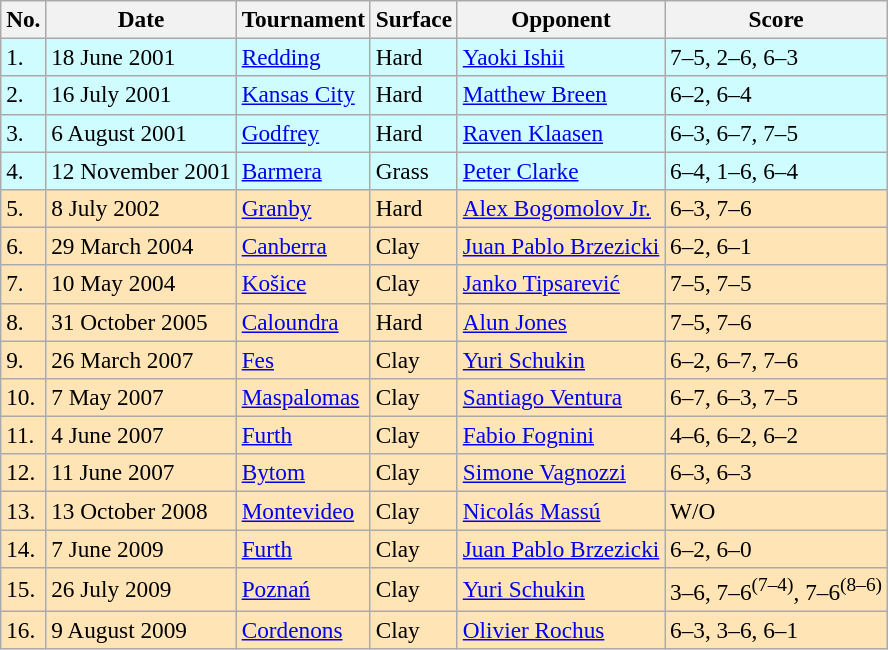<table class=wikitable style=font-size:97%>
<tr>
<th>No.</th>
<th>Date</th>
<th>Tournament</th>
<th>Surface</th>
<th>Opponent</th>
<th>Score</th>
</tr>
<tr style="background:#cffcff;">
<td>1.</td>
<td>18 June 2001</td>
<td><a href='#'>Redding</a></td>
<td>Hard</td>
<td> <a href='#'>Yaoki Ishii</a></td>
<td>7–5, 2–6, 6–3</td>
</tr>
<tr style="background:#cffcff;">
<td>2.</td>
<td>16 July 2001</td>
<td><a href='#'>Kansas City</a></td>
<td>Hard</td>
<td> <a href='#'>Matthew Breen</a></td>
<td>6–2, 6–4</td>
</tr>
<tr style="background:#cffcff;">
<td>3.</td>
<td>6 August 2001</td>
<td><a href='#'>Godfrey</a></td>
<td>Hard</td>
<td> <a href='#'>Raven Klaasen</a></td>
<td>6–3, 6–7, 7–5</td>
</tr>
<tr style="background:#cffcff;">
<td>4.</td>
<td>12 November 2001</td>
<td><a href='#'>Barmera</a></td>
<td>Grass</td>
<td> <a href='#'>Peter Clarke</a></td>
<td>6–4, 1–6, 6–4</td>
</tr>
<tr style="background:moccasin;">
<td>5.</td>
<td>8 July 2002</td>
<td><a href='#'>Granby</a></td>
<td>Hard</td>
<td> <a href='#'>Alex Bogomolov Jr.</a></td>
<td>6–3, 7–6</td>
</tr>
<tr style="background:moccasin;">
<td>6.</td>
<td>29 March 2004</td>
<td><a href='#'>Canberra</a></td>
<td>Clay</td>
<td> <a href='#'>Juan Pablo Brzezicki</a></td>
<td>6–2, 6–1</td>
</tr>
<tr style="background:moccasin;">
<td>7.</td>
<td>10 May 2004</td>
<td><a href='#'>Košice</a></td>
<td>Clay</td>
<td> <a href='#'>Janko Tipsarević</a></td>
<td>7–5, 7–5</td>
</tr>
<tr style="background:moccasin;">
<td>8.</td>
<td>31 October 2005</td>
<td><a href='#'>Caloundra</a></td>
<td>Hard</td>
<td> <a href='#'>Alun Jones</a></td>
<td>7–5, 7–6</td>
</tr>
<tr style="background:moccasin;">
<td>9.</td>
<td>26 March 2007</td>
<td><a href='#'>Fes</a></td>
<td>Clay</td>
<td> <a href='#'>Yuri Schukin</a></td>
<td>6–2, 6–7, 7–6</td>
</tr>
<tr style="background:moccasin;">
<td>10.</td>
<td>7 May 2007</td>
<td><a href='#'>Maspalomas</a></td>
<td>Clay</td>
<td> <a href='#'>Santiago Ventura</a></td>
<td>6–7, 6–3, 7–5</td>
</tr>
<tr style="background:moccasin;">
<td>11.</td>
<td>4 June 2007</td>
<td><a href='#'>Furth</a></td>
<td>Clay</td>
<td> <a href='#'>Fabio Fognini</a></td>
<td>4–6, 6–2, 6–2</td>
</tr>
<tr style="background:moccasin;">
<td>12.</td>
<td>11 June 2007</td>
<td><a href='#'>Bytom</a></td>
<td>Clay</td>
<td> <a href='#'>Simone Vagnozzi</a></td>
<td>6–3, 6–3</td>
</tr>
<tr style="background:moccasin;">
<td>13.</td>
<td>13 October 2008</td>
<td><a href='#'>Montevideo</a></td>
<td>Clay</td>
<td> <a href='#'>Nicolás Massú</a></td>
<td>W/O</td>
</tr>
<tr style="background:moccasin;">
<td>14.</td>
<td>7 June 2009</td>
<td><a href='#'>Furth</a></td>
<td>Clay</td>
<td> <a href='#'>Juan Pablo Brzezicki</a></td>
<td>6–2, 6–0</td>
</tr>
<tr style="background:moccasin;">
<td>15.</td>
<td>26 July 2009</td>
<td><a href='#'>Poznań</a></td>
<td>Clay</td>
<td> <a href='#'>Yuri Schukin</a></td>
<td>3–6, 7–6<sup>(7–4)</sup>, 7–6<sup>(8–6)</sup></td>
</tr>
<tr style="background:moccasin;">
<td>16.</td>
<td>9 August 2009</td>
<td><a href='#'>Cordenons</a></td>
<td>Clay</td>
<td> <a href='#'>Olivier Rochus</a></td>
<td>6–3, 3–6, 6–1</td>
</tr>
</table>
